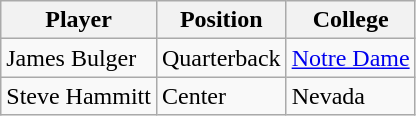<table class="wikitable">
<tr>
<th>Player</th>
<th>Position</th>
<th>College</th>
</tr>
<tr>
<td>James Bulger</td>
<td>Quarterback</td>
<td><a href='#'>Notre Dame</a></td>
</tr>
<tr>
<td>Steve Hammitt</td>
<td>Center</td>
<td>Nevada</td>
</tr>
</table>
